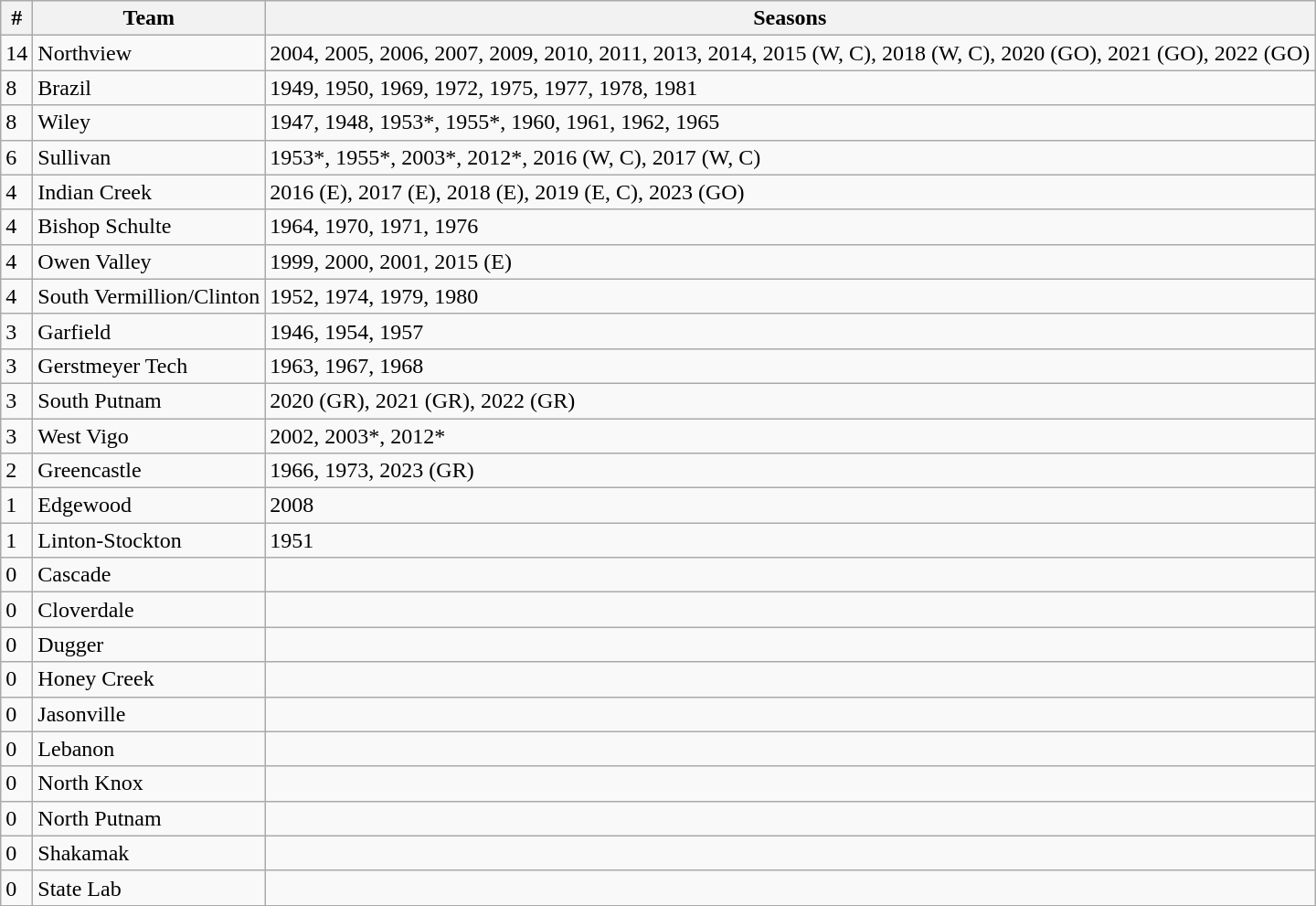<table class="wikitable" style=>
<tr>
<th>#</th>
<th>Team</th>
<th>Seasons</th>
</tr>
<tr>
<td>14</td>
<td>Northview</td>
<td>2004, 2005, 2006, 2007, 2009, 2010, 2011, 2013, 2014, 2015 (W, C), 2018 (W, C), 2020 (GO), 2021 (GO), 2022 (GO)</td>
</tr>
<tr>
<td>8</td>
<td>Brazil</td>
<td>1949, 1950, 1969, 1972, 1975, 1977, 1978, 1981</td>
</tr>
<tr>
<td>8</td>
<td>Wiley</td>
<td>1947, 1948, 1953*, 1955*, 1960, 1961, 1962, 1965</td>
</tr>
<tr>
<td>6</td>
<td>Sullivan</td>
<td>1953*, 1955*, 2003*, 2012*, 2016 (W, C), 2017 (W, C)</td>
</tr>
<tr>
<td>4</td>
<td>Indian Creek</td>
<td>2016 (E), 2017 (E), 2018 (E), 2019 (E, C), 2023 (GO)</td>
</tr>
<tr>
<td>4</td>
<td>Bishop Schulte</td>
<td>1964, 1970, 1971, 1976</td>
</tr>
<tr>
<td>4</td>
<td>Owen Valley</td>
<td>1999, 2000, 2001, 2015 (E)</td>
</tr>
<tr>
<td>4</td>
<td>South Vermillion/Clinton</td>
<td>1952, 1974, 1979, 1980</td>
</tr>
<tr>
<td>3</td>
<td>Garfield</td>
<td>1946, 1954, 1957</td>
</tr>
<tr>
<td>3</td>
<td>Gerstmeyer Tech</td>
<td>1963, 1967, 1968</td>
</tr>
<tr>
<td>3</td>
<td>South Putnam</td>
<td>2020 (GR), 2021 (GR), 2022 (GR)</td>
</tr>
<tr>
<td>3</td>
<td>West Vigo</td>
<td>2002, 2003*, 2012*</td>
</tr>
<tr>
<td>2</td>
<td>Greencastle</td>
<td>1966, 1973, 2023 (GR)</td>
</tr>
<tr>
<td>1</td>
<td>Edgewood</td>
<td>2008</td>
</tr>
<tr>
<td>1</td>
<td>Linton-Stockton</td>
<td>1951</td>
</tr>
<tr>
<td>0</td>
<td>Cascade</td>
<td></td>
</tr>
<tr>
<td>0</td>
<td>Cloverdale</td>
<td></td>
</tr>
<tr>
<td>0</td>
<td>Dugger</td>
<td></td>
</tr>
<tr>
<td>0</td>
<td>Honey Creek</td>
<td></td>
</tr>
<tr>
<td>0</td>
<td>Jasonville</td>
<td></td>
</tr>
<tr>
<td>0</td>
<td>Lebanon</td>
<td></td>
</tr>
<tr>
<td>0</td>
<td>North Knox</td>
<td></td>
</tr>
<tr>
<td>0</td>
<td>North Putnam</td>
<td></td>
</tr>
<tr>
<td>0</td>
<td>Shakamak</td>
<td></td>
</tr>
<tr>
<td>0</td>
<td>State Lab</td>
<td></td>
</tr>
</table>
